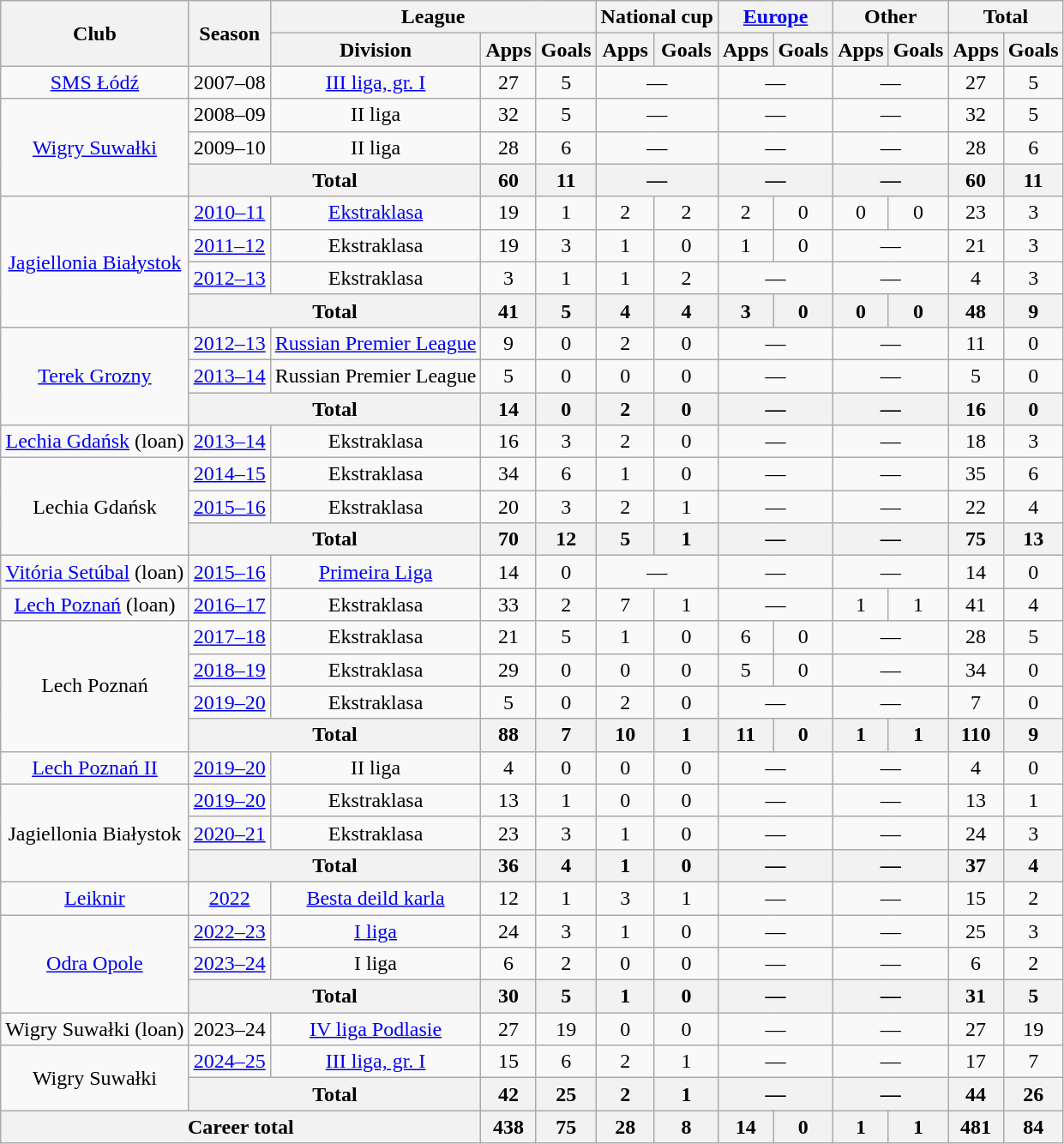<table class="wikitable" style="text-align: center;">
<tr>
<th rowspan="2">Club</th>
<th rowspan="2">Season</th>
<th colspan="3">League</th>
<th colspan="2">National cup</th>
<th colspan="2"><a href='#'>Europe</a></th>
<th colspan="2">Other</th>
<th colspan="2">Total</th>
</tr>
<tr>
<th>Division</th>
<th>Apps</th>
<th>Goals</th>
<th>Apps</th>
<th>Goals</th>
<th>Apps</th>
<th>Goals</th>
<th>Apps</th>
<th>Goals</th>
<th>Apps</th>
<th>Goals</th>
</tr>
<tr>
<td><a href='#'>SMS Łódź</a></td>
<td>2007–08</td>
<td><a href='#'>III liga, gr. I</a></td>
<td>27</td>
<td>5</td>
<td colspan="2">—</td>
<td colspan="2">—</td>
<td colspan="2">—</td>
<td>27</td>
<td>5</td>
</tr>
<tr>
<td rowspan="3"><a href='#'>Wigry Suwałki</a></td>
<td>2008–09</td>
<td>II liga</td>
<td>32</td>
<td>5</td>
<td colspan="2">—</td>
<td colspan="2">—</td>
<td colspan="2">—</td>
<td>32</td>
<td>5</td>
</tr>
<tr>
<td>2009–10</td>
<td>II liga</td>
<td>28</td>
<td>6</td>
<td colspan="2">—</td>
<td colspan="2">—</td>
<td colspan="2">—</td>
<td>28</td>
<td>6</td>
</tr>
<tr>
<th colspan="2">Total</th>
<th>60</th>
<th>11</th>
<th colspan="2">—</th>
<th colspan="2">—</th>
<th colspan="2">—</th>
<th>60</th>
<th>11</th>
</tr>
<tr>
<td rowspan="4"><a href='#'>Jagiellonia Białystok</a></td>
<td><a href='#'>2010–11</a></td>
<td><a href='#'>Ekstraklasa</a></td>
<td>19</td>
<td>1</td>
<td>2</td>
<td>2</td>
<td>2</td>
<td>0</td>
<td>0</td>
<td>0</td>
<td>23</td>
<td>3</td>
</tr>
<tr>
<td><a href='#'>2011–12</a></td>
<td>Ekstraklasa</td>
<td>19</td>
<td>3</td>
<td>1</td>
<td>0</td>
<td>1</td>
<td>0</td>
<td colspan="2">—</td>
<td>21</td>
<td>3</td>
</tr>
<tr>
<td><a href='#'>2012–13</a></td>
<td>Ekstraklasa</td>
<td>3</td>
<td>1</td>
<td>1</td>
<td>2</td>
<td colspan="2">—</td>
<td colspan="2">—</td>
<td>4</td>
<td>3</td>
</tr>
<tr>
<th colspan="2">Total</th>
<th>41</th>
<th>5</th>
<th>4</th>
<th>4</th>
<th>3</th>
<th>0</th>
<th>0</th>
<th>0</th>
<th>48</th>
<th>9</th>
</tr>
<tr>
<td rowspan="3"><a href='#'>Terek Grozny</a></td>
<td><a href='#'>2012–13</a></td>
<td><a href='#'>Russian Premier League</a></td>
<td>9</td>
<td>0</td>
<td>2</td>
<td>0</td>
<td colspan="2">—</td>
<td colspan="2">—</td>
<td>11</td>
<td>0</td>
</tr>
<tr>
<td><a href='#'>2013–14</a></td>
<td>Russian Premier League</td>
<td>5</td>
<td>0</td>
<td>0</td>
<td>0</td>
<td colspan="2">—</td>
<td colspan="2">—</td>
<td>5</td>
<td>0</td>
</tr>
<tr>
<th colspan="2">Total</th>
<th>14</th>
<th>0</th>
<th>2</th>
<th>0</th>
<th colspan="2">—</th>
<th colspan="2">—</th>
<th>16</th>
<th>0</th>
</tr>
<tr>
<td><a href='#'>Lechia Gdańsk</a> (loan)</td>
<td><a href='#'>2013–14</a></td>
<td>Ekstraklasa</td>
<td>16</td>
<td>3</td>
<td>2</td>
<td>0</td>
<td colspan="2">—</td>
<td colspan="2">—</td>
<td>18</td>
<td>3</td>
</tr>
<tr>
<td rowspan="3">Lechia Gdańsk</td>
<td><a href='#'>2014–15</a></td>
<td>Ekstraklasa</td>
<td>34</td>
<td>6</td>
<td>1</td>
<td>0</td>
<td colspan="2">—</td>
<td colspan="2">—</td>
<td>35</td>
<td>6</td>
</tr>
<tr>
<td><a href='#'>2015–16</a></td>
<td>Ekstraklasa</td>
<td>20</td>
<td>3</td>
<td>2</td>
<td>1</td>
<td colspan="2">—</td>
<td colspan="2">—</td>
<td>22</td>
<td>4</td>
</tr>
<tr>
<th colspan="2">Total</th>
<th>70</th>
<th>12</th>
<th>5</th>
<th>1</th>
<th colspan="2">—</th>
<th colspan="2">—</th>
<th>75</th>
<th>13</th>
</tr>
<tr>
<td><a href='#'>Vitória Setúbal</a> (loan)</td>
<td><a href='#'>2015–16</a></td>
<td><a href='#'>Primeira Liga</a></td>
<td>14</td>
<td>0</td>
<td colspan="2">—</td>
<td colspan="2">—</td>
<td colspan="2">—</td>
<td>14</td>
<td>0</td>
</tr>
<tr>
<td><a href='#'>Lech Poznań</a> (loan)</td>
<td><a href='#'>2016–17</a></td>
<td>Ekstraklasa</td>
<td>33</td>
<td>2</td>
<td>7</td>
<td>1</td>
<td colspan="2">—</td>
<td>1</td>
<td>1</td>
<td>41</td>
<td>4</td>
</tr>
<tr>
<td rowspan="4">Lech Poznań</td>
<td><a href='#'>2017–18</a></td>
<td>Ekstraklasa</td>
<td>21</td>
<td>5</td>
<td>1</td>
<td>0</td>
<td>6</td>
<td>0</td>
<td colspan="2">—</td>
<td>28</td>
<td>5</td>
</tr>
<tr>
<td><a href='#'>2018–19</a></td>
<td>Ekstraklasa</td>
<td>29</td>
<td>0</td>
<td>0</td>
<td>0</td>
<td>5</td>
<td>0</td>
<td colspan="2">—</td>
<td>34</td>
<td>0</td>
</tr>
<tr>
<td><a href='#'>2019–20</a></td>
<td>Ekstraklasa</td>
<td>5</td>
<td>0</td>
<td>2</td>
<td>0</td>
<td colspan="2">—</td>
<td colspan="2">—</td>
<td>7</td>
<td>0</td>
</tr>
<tr>
<th colspan="2">Total</th>
<th>88</th>
<th>7</th>
<th>10</th>
<th>1</th>
<th>11</th>
<th>0</th>
<th>1</th>
<th>1</th>
<th>110</th>
<th>9</th>
</tr>
<tr>
<td><a href='#'>Lech Poznań II</a></td>
<td><a href='#'>2019–20</a></td>
<td>II liga</td>
<td>4</td>
<td>0</td>
<td>0</td>
<td>0</td>
<td colspan="2">—</td>
<td colspan="2">—</td>
<td>4</td>
<td>0</td>
</tr>
<tr>
<td rowspan="3">Jagiellonia Białystok</td>
<td><a href='#'>2019–20</a></td>
<td>Ekstraklasa</td>
<td>13</td>
<td>1</td>
<td>0</td>
<td>0</td>
<td colspan="2">—</td>
<td colspan="2">—</td>
<td>13</td>
<td>1</td>
</tr>
<tr>
<td><a href='#'>2020–21</a></td>
<td>Ekstraklasa</td>
<td>23</td>
<td>3</td>
<td>1</td>
<td>0</td>
<td colspan="2">—</td>
<td colspan="2">—</td>
<td>24</td>
<td>3</td>
</tr>
<tr>
<th colspan="2">Total</th>
<th>36</th>
<th>4</th>
<th>1</th>
<th>0</th>
<th colspan="2">—</th>
<th colspan="2">—</th>
<th>37</th>
<th>4</th>
</tr>
<tr>
<td><a href='#'>Leiknir</a></td>
<td><a href='#'>2022</a></td>
<td><a href='#'>Besta deild karla</a></td>
<td>12</td>
<td>1</td>
<td>3</td>
<td>1</td>
<td colspan="2">—</td>
<td colspan="2">—</td>
<td>15</td>
<td>2</td>
</tr>
<tr>
<td rowspan="3"><a href='#'>Odra Opole</a></td>
<td><a href='#'>2022–23</a></td>
<td><a href='#'>I liga</a></td>
<td>24</td>
<td>3</td>
<td>1</td>
<td>0</td>
<td colspan="2">—</td>
<td colspan="2">—</td>
<td>25</td>
<td>3</td>
</tr>
<tr>
<td><a href='#'>2023–24</a></td>
<td>I liga</td>
<td>6</td>
<td>2</td>
<td>0</td>
<td>0</td>
<td colspan="2">—</td>
<td colspan="2">—</td>
<td>6</td>
<td>2</td>
</tr>
<tr>
<th colspan="2">Total</th>
<th>30</th>
<th>5</th>
<th>1</th>
<th>0</th>
<th colspan="2">—</th>
<th colspan="2">—</th>
<th>31</th>
<th>5</th>
</tr>
<tr>
<td>Wigry Suwałki (loan)</td>
<td>2023–24</td>
<td><a href='#'>IV liga Podlasie</a></td>
<td>27</td>
<td>19</td>
<td>0</td>
<td>0</td>
<td colspan="2">—</td>
<td colspan="2">—</td>
<td>27</td>
<td>19</td>
</tr>
<tr>
<td rowspan="2">Wigry Suwałki</td>
<td><a href='#'>2024–25</a></td>
<td><a href='#'>III liga, gr. I</a></td>
<td>15</td>
<td>6</td>
<td>2</td>
<td>1</td>
<td colspan="2">—</td>
<td colspan="2">—</td>
<td>17</td>
<td>7</td>
</tr>
<tr>
<th colspan="2">Total</th>
<th>42</th>
<th>25</th>
<th>2</th>
<th>1</th>
<th colspan="2">—</th>
<th colspan="2">—</th>
<th>44</th>
<th>26</th>
</tr>
<tr>
<th colspan="3">Career total</th>
<th>438</th>
<th>75</th>
<th>28</th>
<th>8</th>
<th>14</th>
<th>0</th>
<th>1</th>
<th>1</th>
<th>481</th>
<th>84</th>
</tr>
</table>
